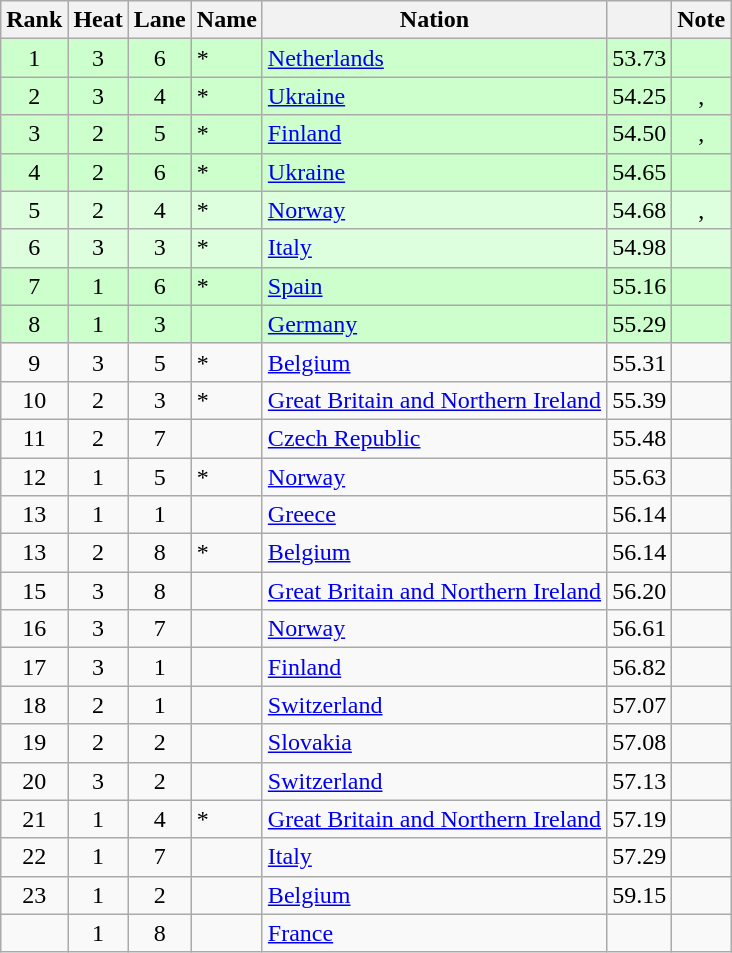<table class="wikitable sortable" style="text-align:center">
<tr>
<th scope="col">Rank</th>
<th scope="col">Heat</th>
<th scope="col">Lane</th>
<th scope="col">Name</th>
<th scope="col">Nation</th>
<th scope="col"></th>
<th scope="col">Note</th>
</tr>
<tr bgcolor=ccffcc>
<td>1</td>
<td>3</td>
<td>6</td>
<td style="text-align:left">*</td>
<td style="text-align:left"> <a href='#'>Netherlands</a></td>
<td>53.73</td>
<td></td>
</tr>
<tr bgcolor=ccffcc>
<td>2</td>
<td>3</td>
<td>4</td>
<td style="text-align:left">*</td>
<td style="text-align:left"> <a href='#'>Ukraine</a></td>
<td>54.25</td>
<td>, </td>
</tr>
<tr bgcolor=ccffcc>
<td>3</td>
<td>2</td>
<td>5</td>
<td style="text-align:left">*</td>
<td style="text-align:left"> <a href='#'>Finland</a></td>
<td>54.50</td>
<td>, </td>
</tr>
<tr bgcolor=ccffcc>
<td>4</td>
<td>2</td>
<td>6</td>
<td style="text-align:left">*</td>
<td style="text-align:left"> <a href='#'>Ukraine</a></td>
<td>54.65</td>
<td></td>
</tr>
<tr bgcolor=ddffdd>
<td>5</td>
<td>2</td>
<td>4</td>
<td style="text-align:left">*</td>
<td style="text-align:left"> <a href='#'>Norway</a></td>
<td>54.68</td>
<td>, </td>
</tr>
<tr bgcolor=ddffdd>
<td>6</td>
<td>3</td>
<td>3</td>
<td style="text-align:left">*</td>
<td style="text-align:left"> <a href='#'>Italy</a></td>
<td>54.98</td>
<td></td>
</tr>
<tr bgcolor=ccffcc>
<td>7</td>
<td>1</td>
<td>6</td>
<td style="text-align:left">*</td>
<td style="text-align:left"> <a href='#'>Spain</a></td>
<td>55.16</td>
<td></td>
</tr>
<tr bgcolor=ccffcc>
<td>8</td>
<td>1</td>
<td>3</td>
<td style="text-align:left"></td>
<td style="text-align:left"> <a href='#'>Germany</a></td>
<td>55.29</td>
<td></td>
</tr>
<tr>
<td>9</td>
<td>3</td>
<td>5</td>
<td style="text-align:left">*</td>
<td style="text-align:left"> <a href='#'>Belgium</a></td>
<td>55.31</td>
<td></td>
</tr>
<tr>
<td>10</td>
<td>2</td>
<td>3</td>
<td style="text-align:left">*</td>
<td style="text-align:left"> <a href='#'>Great Britain and Northern Ireland</a></td>
<td>55.39</td>
<td></td>
</tr>
<tr>
<td>11</td>
<td>2</td>
<td>7</td>
<td style="text-align:left"></td>
<td style="text-align:left"> <a href='#'>Czech Republic</a></td>
<td>55.48</td>
<td></td>
</tr>
<tr>
<td>12</td>
<td>1</td>
<td>5</td>
<td style="text-align:left">*</td>
<td style="text-align:left"> <a href='#'>Norway</a></td>
<td>55.63</td>
<td></td>
</tr>
<tr>
<td>13</td>
<td>1</td>
<td>1</td>
<td style="text-align:left"></td>
<td style="text-align:left"> <a href='#'>Greece</a></td>
<td>56.14</td>
<td></td>
</tr>
<tr>
<td>13</td>
<td>2</td>
<td>8</td>
<td style="text-align:left">*</td>
<td style="text-align:left"> <a href='#'>Belgium</a></td>
<td>56.14</td>
<td></td>
</tr>
<tr>
<td>15</td>
<td>3</td>
<td>8</td>
<td style="text-align:left"></td>
<td style="text-align:left"> <a href='#'>Great Britain and Northern Ireland</a></td>
<td>56.20</td>
<td></td>
</tr>
<tr>
<td>16</td>
<td>3</td>
<td>7</td>
<td style="text-align:left"></td>
<td style="text-align:left"> <a href='#'>Norway</a></td>
<td>56.61</td>
<td></td>
</tr>
<tr>
<td>17</td>
<td>3</td>
<td>1</td>
<td style="text-align:left"></td>
<td style="text-align:left"> <a href='#'>Finland</a></td>
<td>56.82</td>
<td></td>
</tr>
<tr>
<td>18</td>
<td>2</td>
<td>1</td>
<td style="text-align:left"></td>
<td style="text-align:left"> <a href='#'>Switzerland</a></td>
<td>57.07</td>
<td></td>
</tr>
<tr>
<td>19</td>
<td>2</td>
<td>2</td>
<td style="text-align:left"></td>
<td style="text-align:left"> <a href='#'>Slovakia</a></td>
<td>57.08</td>
<td></td>
</tr>
<tr>
<td>20</td>
<td>3</td>
<td>2</td>
<td style="text-align:left"></td>
<td style="text-align:left"> <a href='#'>Switzerland</a></td>
<td>57.13</td>
<td></td>
</tr>
<tr>
<td>21</td>
<td>1</td>
<td>4</td>
<td style="text-align:left">*</td>
<td style="text-align:left"> <a href='#'>Great Britain and Northern Ireland</a></td>
<td>57.19</td>
<td></td>
</tr>
<tr>
<td>22</td>
<td>1</td>
<td>7</td>
<td style="text-align:left"></td>
<td style="text-align:left"> <a href='#'>Italy</a></td>
<td>57.29</td>
<td></td>
</tr>
<tr>
<td>23</td>
<td>1</td>
<td>2</td>
<td style="text-align:left"></td>
<td style="text-align:left"> <a href='#'>Belgium</a></td>
<td>59.15</td>
<td></td>
</tr>
<tr>
<td></td>
<td>1</td>
<td>8</td>
<td style="text-align:left"></td>
<td style="text-align:left"> <a href='#'>France</a></td>
<td></td>
<td></td>
</tr>
</table>
